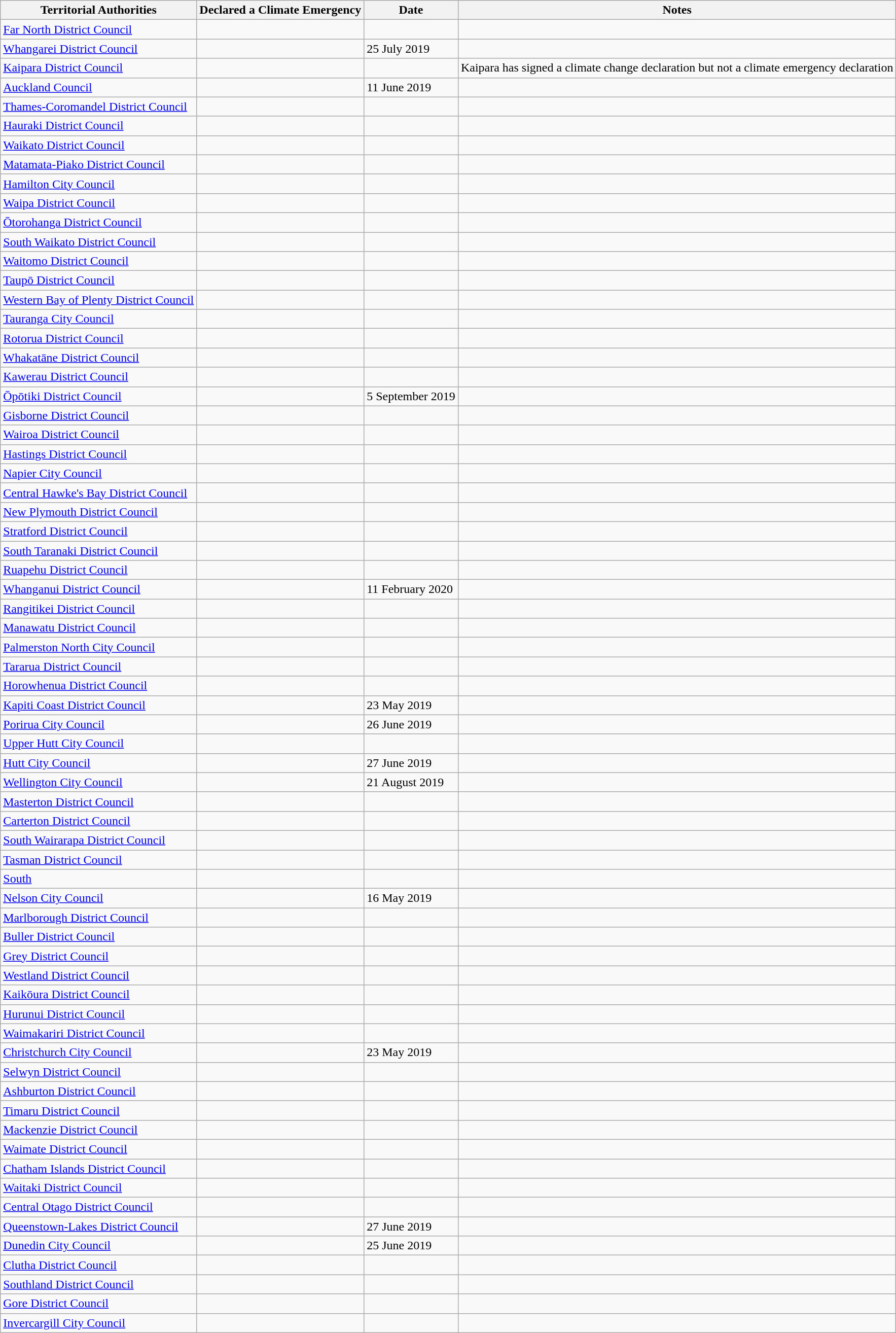<table class="wikitable sortable">
<tr>
<th>Territorial Authorities</th>
<th>Declared a Climate Emergency</th>
<th>Date</th>
<th>Notes</th>
</tr>
<tr>
<td><a href='#'>Far North District Council</a></td>
<td></td>
<td></td>
<td></td>
</tr>
<tr>
<td><a href='#'>Whangarei District Council</a></td>
<td></td>
<td>25 July 2019</td>
<td></td>
</tr>
<tr>
<td><a href='#'>Kaipara District Council</a></td>
<td></td>
<td></td>
<td>Kaipara has signed a climate change declaration but not a climate emergency declaration</td>
</tr>
<tr>
<td><a href='#'>Auckland Council</a></td>
<td></td>
<td>11 June 2019</td>
<td></td>
</tr>
<tr>
<td><a href='#'>Thames-Coromandel District Council</a></td>
<td></td>
<td></td>
<td></td>
</tr>
<tr>
<td><a href='#'>Hauraki District Council</a></td>
<td></td>
<td></td>
<td></td>
</tr>
<tr>
<td><a href='#'>Waikato District Council</a></td>
<td></td>
<td></td>
<td></td>
</tr>
<tr>
<td><a href='#'>Matamata-Piako District Council</a></td>
<td></td>
<td></td>
<td></td>
</tr>
<tr>
<td><a href='#'>Hamilton City Council</a></td>
<td></td>
<td></td>
<td></td>
</tr>
<tr>
<td><a href='#'>Waipa District Council</a></td>
<td></td>
<td></td>
<td></td>
</tr>
<tr>
<td><a href='#'>Ōtorohanga District Council</a></td>
<td></td>
<td></td>
<td></td>
</tr>
<tr>
<td><a href='#'>South Waikato District Council</a></td>
<td></td>
<td></td>
<td></td>
</tr>
<tr>
<td><a href='#'>Waitomo District Council</a></td>
<td></td>
<td></td>
<td></td>
</tr>
<tr>
<td><a href='#'>Taupō District Council</a></td>
<td></td>
<td></td>
<td></td>
</tr>
<tr>
<td><a href='#'>Western Bay of Plenty District Council</a></td>
<td></td>
<td></td>
<td></td>
</tr>
<tr>
<td><a href='#'>Tauranga City Council</a></td>
<td></td>
<td></td>
<td></td>
</tr>
<tr>
<td><a href='#'>Rotorua District Council</a></td>
<td></td>
<td></td>
<td></td>
</tr>
<tr>
<td><a href='#'>Whakatāne District Council</a></td>
<td></td>
<td></td>
<td></td>
</tr>
<tr>
<td><a href='#'>Kawerau District Council</a></td>
<td></td>
<td></td>
<td></td>
</tr>
<tr>
<td><a href='#'>Ōpōtiki District Council</a></td>
<td></td>
<td>5 September 2019</td>
<td></td>
</tr>
<tr>
<td><a href='#'>Gisborne District Council</a></td>
<td></td>
<td></td>
<td></td>
</tr>
<tr>
<td><a href='#'>Wairoa District Council</a></td>
<td></td>
<td></td>
<td></td>
</tr>
<tr>
<td><a href='#'>Hastings District Council</a></td>
<td></td>
<td></td>
<td></td>
</tr>
<tr>
<td><a href='#'>Napier City Council</a></td>
<td></td>
<td></td>
<td></td>
</tr>
<tr>
<td><a href='#'>Central Hawke's Bay District Council</a></td>
<td></td>
<td></td>
<td></td>
</tr>
<tr>
<td><a href='#'>New Plymouth District Council</a></td>
<td></td>
<td></td>
<td></td>
</tr>
<tr>
<td><a href='#'>Stratford District Council</a></td>
<td></td>
<td></td>
<td></td>
</tr>
<tr>
<td><a href='#'>South Taranaki District Council</a></td>
<td></td>
<td></td>
<td></td>
</tr>
<tr>
<td><a href='#'>Ruapehu District Council</a></td>
<td></td>
<td></td>
<td></td>
</tr>
<tr>
<td><a href='#'>Whanganui District Council</a></td>
<td></td>
<td>11 February 2020</td>
<td></td>
</tr>
<tr>
<td><a href='#'>Rangitikei District Council</a></td>
<td></td>
<td></td>
<td></td>
</tr>
<tr>
<td><a href='#'>Manawatu District Council</a></td>
<td></td>
<td></td>
<td></td>
</tr>
<tr>
<td><a href='#'>Palmerston North City Council</a></td>
<td></td>
<td></td>
<td></td>
</tr>
<tr>
<td><a href='#'>Tararua District Council</a></td>
<td></td>
<td></td>
<td></td>
</tr>
<tr>
<td><a href='#'>Horowhenua District Council</a></td>
<td></td>
<td></td>
<td></td>
</tr>
<tr>
<td><a href='#'>Kapiti Coast District Council</a></td>
<td></td>
<td>23 May 2019</td>
<td></td>
</tr>
<tr>
<td><a href='#'>Porirua City Council</a></td>
<td></td>
<td>26 June 2019</td>
<td></td>
</tr>
<tr>
<td><a href='#'>Upper Hutt City Council</a></td>
<td></td>
<td></td>
<td></td>
</tr>
<tr>
<td><a href='#'>Hutt City Council</a></td>
<td></td>
<td>27 June 2019</td>
<td></td>
</tr>
<tr>
<td><a href='#'>Wellington City Council</a></td>
<td></td>
<td>21 August 2019</td>
<td></td>
</tr>
<tr>
<td><a href='#'>Masterton District Council</a></td>
<td></td>
<td></td>
<td></td>
</tr>
<tr>
<td><a href='#'>Carterton District Council</a></td>
<td></td>
<td></td>
<td></td>
</tr>
<tr>
<td><a href='#'>South Wairarapa District Council</a></td>
<td></td>
<td></td>
<td></td>
</tr>
<tr>
<td><a href='#'>Tasman District Council</a></td>
<td></td>
<td></td>
<td></td>
</tr>
<tr>
<td><a href='#'>South</a></td>
<td></td>
<td></td>
<td></td>
</tr>
<tr>
<td><a href='#'>Nelson City Council</a></td>
<td></td>
<td>16 May 2019</td>
<td></td>
</tr>
<tr>
<td><a href='#'>Marlborough District Council</a></td>
<td></td>
<td></td>
<td></td>
</tr>
<tr>
<td><a href='#'>Buller District Council</a></td>
<td></td>
<td></td>
<td></td>
</tr>
<tr>
<td><a href='#'>Grey District Council</a></td>
<td></td>
<td></td>
<td></td>
</tr>
<tr>
<td><a href='#'>Westland District Council</a></td>
<td></td>
<td></td>
<td></td>
</tr>
<tr>
<td><a href='#'>Kaikōura District Council</a></td>
<td></td>
<td></td>
<td></td>
</tr>
<tr>
<td><a href='#'>Hurunui District Council</a></td>
<td></td>
<td></td>
<td></td>
</tr>
<tr>
<td><a href='#'>Waimakariri District Council</a></td>
<td></td>
<td></td>
<td></td>
</tr>
<tr>
<td><a href='#'>Christchurch City Council</a></td>
<td></td>
<td>23 May 2019 </td>
<td></td>
</tr>
<tr>
<td><a href='#'>Selwyn District Council</a></td>
<td></td>
<td></td>
<td></td>
</tr>
<tr>
<td><a href='#'>Ashburton District Council</a></td>
<td></td>
<td></td>
<td></td>
</tr>
<tr>
<td><a href='#'>Timaru District Council</a></td>
<td></td>
<td></td>
<td></td>
</tr>
<tr>
<td><a href='#'>Mackenzie District Council</a></td>
<td></td>
<td></td>
<td></td>
</tr>
<tr>
<td><a href='#'>Waimate District Council</a></td>
<td></td>
<td></td>
<td></td>
</tr>
<tr>
<td><a href='#'>Chatham Islands District Council</a></td>
<td></td>
<td></td>
<td></td>
</tr>
<tr>
<td><a href='#'>Waitaki District Council</a></td>
<td></td>
<td></td>
</tr>
<tr>
<td><a href='#'>Central Otago District Council</a></td>
<td></td>
<td></td>
<td></td>
</tr>
<tr>
<td><a href='#'>Queenstown-Lakes District Council</a></td>
<td></td>
<td>27 June 2019</td>
<td></td>
</tr>
<tr>
<td><a href='#'>Dunedin City Council</a></td>
<td></td>
<td>25 June 2019</td>
<td></td>
</tr>
<tr>
<td><a href='#'>Clutha District Council</a></td>
<td></td>
<td></td>
<td></td>
</tr>
<tr>
<td><a href='#'>Southland District Council</a></td>
<td></td>
<td></td>
<td></td>
</tr>
<tr>
<td><a href='#'>Gore District Council</a></td>
<td></td>
<td></td>
<td></td>
</tr>
<tr>
<td><a href='#'>Invercargill City Council</a></td>
<td></td>
<td></td>
<td></td>
</tr>
</table>
